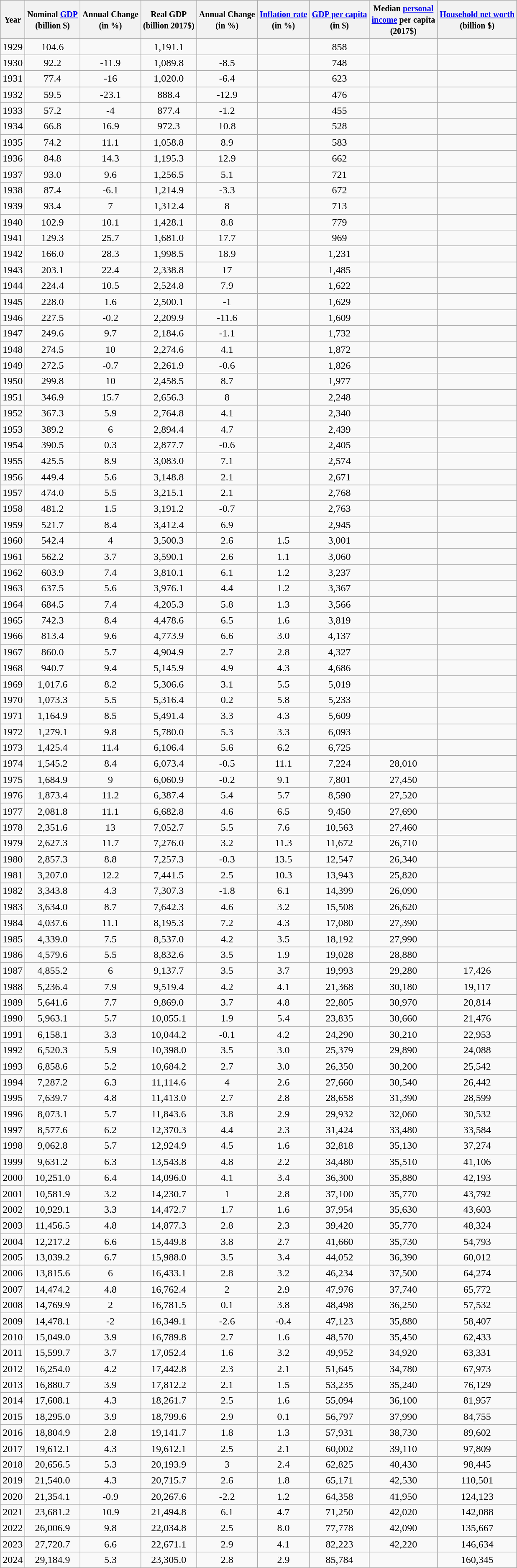<table class="wikitable sortable sticky-header" style="text-align:center;">
<tr>
<th><small>Year</small></th>
<th><small>Nominal <a href='#'>GDP</a><br>(billion $)</small></th>
<th><small>Annual Change<br>(in %)</small></th>
<th><small>Real GDP<br>(billion 2017$)</small></th>
<th><small>Annual Change<br>(in %)</small></th>
<th><small><a href='#'>Inflation rate</a><br>(in %)</small></th>
<th><small><a href='#'>GDP per capita</a><br>(in $)</small></th>
<th><small>Median <a href='#'>personal</a><br><a href='#'>income</a> per capita<br>(2017$)</small></th>
<th><small><a href='#'>Household net worth</a><br>(billion $)</small></th>
</tr>
<tr>
<td>1929</td>
<td>104.6</td>
<td></td>
<td>1,191.1</td>
<td></td>
<td></td>
<td>858</td>
<td></td>
<td></td>
</tr>
<tr>
<td>1930</td>
<td>92.2</td>
<td>-11.9</td>
<td>1,089.8</td>
<td>-8.5</td>
<td></td>
<td>748</td>
<td></td>
<td></td>
</tr>
<tr>
<td>1931</td>
<td>77.4</td>
<td>-16</td>
<td>1,020.0</td>
<td>-6.4</td>
<td></td>
<td>623</td>
<td></td>
<td></td>
</tr>
<tr>
<td>1932</td>
<td>59.5</td>
<td>-23.1</td>
<td>888.4</td>
<td>-12.9</td>
<td></td>
<td>476</td>
<td></td>
<td></td>
</tr>
<tr>
<td>1933</td>
<td>57.2</td>
<td>-4</td>
<td>877.4</td>
<td>-1.2</td>
<td></td>
<td>455</td>
<td></td>
<td></td>
</tr>
<tr>
<td>1934</td>
<td>66.8</td>
<td>16.9</td>
<td>972.3</td>
<td>10.8</td>
<td></td>
<td>528</td>
<td></td>
<td></td>
</tr>
<tr>
<td>1935</td>
<td>74.2</td>
<td>11.1</td>
<td>1,058.8</td>
<td>8.9</td>
<td></td>
<td>583</td>
<td></td>
<td></td>
</tr>
<tr>
<td>1936</td>
<td>84.8</td>
<td>14.3</td>
<td>1,195.3</td>
<td>12.9</td>
<td></td>
<td>662</td>
<td></td>
<td></td>
</tr>
<tr>
<td>1937</td>
<td>93.0</td>
<td>9.6</td>
<td>1,256.5</td>
<td>5.1</td>
<td></td>
<td>721</td>
<td></td>
<td></td>
</tr>
<tr>
<td>1938</td>
<td>87.4</td>
<td>-6.1</td>
<td>1,214.9</td>
<td>-3.3</td>
<td></td>
<td>672</td>
<td></td>
<td></td>
</tr>
<tr>
<td>1939</td>
<td>93.4</td>
<td>7</td>
<td>1,312.4</td>
<td>8</td>
<td></td>
<td>713</td>
<td></td>
<td></td>
</tr>
<tr>
<td>1940</td>
<td>102.9</td>
<td>10.1</td>
<td>1,428.1</td>
<td>8.8</td>
<td></td>
<td>779</td>
<td></td>
<td></td>
</tr>
<tr>
<td>1941</td>
<td>129.3</td>
<td>25.7</td>
<td>1,681.0</td>
<td>17.7</td>
<td></td>
<td>969</td>
<td></td>
<td></td>
</tr>
<tr>
<td>1942</td>
<td>166.0</td>
<td>28.3</td>
<td>1,998.5</td>
<td>18.9</td>
<td></td>
<td>1,231</td>
<td></td>
<td></td>
</tr>
<tr>
<td>1943</td>
<td>203.1</td>
<td>22.4</td>
<td>2,338.8</td>
<td>17</td>
<td></td>
<td>1,485</td>
<td></td>
<td></td>
</tr>
<tr>
<td>1944</td>
<td>224.4</td>
<td>10.5</td>
<td>2,524.8</td>
<td>7.9</td>
<td></td>
<td>1,622</td>
<td></td>
<td></td>
</tr>
<tr>
<td>1945</td>
<td>228.0</td>
<td>1.6</td>
<td>2,500.1</td>
<td>-1</td>
<td></td>
<td>1,629</td>
<td></td>
<td></td>
</tr>
<tr>
<td>1946</td>
<td>227.5</td>
<td>-0.2</td>
<td>2,209.9</td>
<td>-11.6</td>
<td></td>
<td>1,609</td>
<td></td>
<td></td>
</tr>
<tr>
<td>1947</td>
<td>249.6</td>
<td>9.7</td>
<td>2,184.6</td>
<td>-1.1</td>
<td></td>
<td>1,732</td>
<td></td>
<td></td>
</tr>
<tr>
<td>1948</td>
<td>274.5</td>
<td>10</td>
<td>2,274.6</td>
<td>4.1</td>
<td></td>
<td>1,872</td>
<td></td>
<td></td>
</tr>
<tr>
<td>1949</td>
<td>272.5</td>
<td>-0.7</td>
<td>2,261.9</td>
<td>-0.6</td>
<td></td>
<td>1,826</td>
<td></td>
<td></td>
</tr>
<tr>
<td>1950</td>
<td>299.8</td>
<td>10</td>
<td>2,458.5</td>
<td>8.7</td>
<td></td>
<td>1,977</td>
<td></td>
<td></td>
</tr>
<tr>
<td>1951</td>
<td>346.9</td>
<td>15.7</td>
<td>2,656.3</td>
<td>8</td>
<td></td>
<td>2,248</td>
<td></td>
<td></td>
</tr>
<tr>
<td>1952</td>
<td>367.3</td>
<td>5.9</td>
<td>2,764.8</td>
<td>4.1</td>
<td></td>
<td>2,340</td>
<td></td>
<td></td>
</tr>
<tr>
<td>1953</td>
<td>389.2</td>
<td>6</td>
<td>2,894.4</td>
<td>4.7</td>
<td></td>
<td>2,439</td>
<td></td>
<td></td>
</tr>
<tr>
<td>1954</td>
<td>390.5</td>
<td>0.3</td>
<td>2,877.7</td>
<td>-0.6</td>
<td></td>
<td>2,405</td>
<td></td>
<td></td>
</tr>
<tr>
<td>1955</td>
<td>425.5</td>
<td>8.9</td>
<td>3,083.0</td>
<td>7.1</td>
<td></td>
<td>2,574</td>
<td></td>
<td></td>
</tr>
<tr>
<td>1956</td>
<td>449.4</td>
<td>5.6</td>
<td>3,148.8</td>
<td>2.1</td>
<td></td>
<td>2,671</td>
<td></td>
<td></td>
</tr>
<tr>
<td>1957</td>
<td>474.0</td>
<td>5.5</td>
<td>3,215.1</td>
<td>2.1</td>
<td></td>
<td>2,768</td>
<td></td>
<td></td>
</tr>
<tr>
<td>1958</td>
<td>481.2</td>
<td>1.5</td>
<td>3,191.2</td>
<td>-0.7</td>
<td></td>
<td>2,763</td>
<td></td>
<td></td>
</tr>
<tr>
<td>1959</td>
<td>521.7</td>
<td>8.4</td>
<td>3,412.4</td>
<td>6.9</td>
<td></td>
<td>2,945</td>
<td></td>
<td></td>
</tr>
<tr>
<td>1960</td>
<td>542.4</td>
<td>4</td>
<td>3,500.3</td>
<td>2.6</td>
<td>1.5</td>
<td>3,001</td>
<td></td>
<td></td>
</tr>
<tr>
<td>1961</td>
<td>562.2</td>
<td>3.7</td>
<td>3,590.1</td>
<td>2.6</td>
<td>1.1</td>
<td>3,060</td>
<td></td>
<td></td>
</tr>
<tr>
<td>1962</td>
<td>603.9</td>
<td>7.4</td>
<td>3,810.1</td>
<td>6.1</td>
<td>1.2</td>
<td>3,237</td>
<td></td>
<td></td>
</tr>
<tr>
<td>1963</td>
<td>637.5</td>
<td>5.6</td>
<td>3,976.1</td>
<td>4.4</td>
<td>1.2</td>
<td>3,367</td>
<td></td>
<td></td>
</tr>
<tr>
<td>1964</td>
<td>684.5</td>
<td>7.4</td>
<td>4,205.3</td>
<td>5.8</td>
<td>1.3</td>
<td>3,566</td>
<td></td>
<td></td>
</tr>
<tr>
<td>1965</td>
<td>742.3</td>
<td>8.4</td>
<td>4,478.6</td>
<td>6.5</td>
<td>1.6</td>
<td>3,819</td>
<td></td>
<td></td>
</tr>
<tr>
<td>1966</td>
<td>813.4</td>
<td>9.6</td>
<td>4,773.9</td>
<td>6.6</td>
<td>3.0</td>
<td>4,137</td>
<td></td>
<td></td>
</tr>
<tr>
<td>1967</td>
<td>860.0</td>
<td>5.7</td>
<td>4,904.9</td>
<td>2.7</td>
<td>2.8</td>
<td>4,327</td>
<td></td>
<td></td>
</tr>
<tr>
<td>1968</td>
<td>940.7</td>
<td>9.4</td>
<td>5,145.9</td>
<td>4.9</td>
<td>4.3</td>
<td>4,686</td>
<td></td>
<td></td>
</tr>
<tr>
<td>1969</td>
<td>1,017.6</td>
<td>8.2</td>
<td>5,306.6</td>
<td>3.1</td>
<td>5.5</td>
<td>5,019</td>
<td></td>
<td></td>
</tr>
<tr>
<td>1970</td>
<td>1,073.3</td>
<td>5.5</td>
<td>5,316.4</td>
<td>0.2</td>
<td>5.8</td>
<td>5,233</td>
<td></td>
<td></td>
</tr>
<tr>
<td>1971</td>
<td>1,164.9</td>
<td>8.5</td>
<td>5,491.4</td>
<td>3.3</td>
<td>4.3</td>
<td>5,609</td>
<td></td>
<td></td>
</tr>
<tr>
<td>1972</td>
<td>1,279.1</td>
<td>9.8</td>
<td>5,780.0</td>
<td>5.3</td>
<td>3.3</td>
<td>6,093</td>
<td></td>
<td></td>
</tr>
<tr>
<td>1973</td>
<td>1,425.4</td>
<td>11.4</td>
<td>6,106.4</td>
<td>5.6</td>
<td>6.2</td>
<td>6,725</td>
<td></td>
<td></td>
</tr>
<tr>
<td>1974</td>
<td>1,545.2</td>
<td>8.4</td>
<td>6,073.4</td>
<td>-0.5</td>
<td>11.1</td>
<td>7,224</td>
<td>28,010</td>
<td></td>
</tr>
<tr>
<td>1975</td>
<td>1,684.9</td>
<td>9</td>
<td>6,060.9</td>
<td>-0.2</td>
<td>9.1</td>
<td>7,801</td>
<td>27,450</td>
<td></td>
</tr>
<tr>
<td>1976</td>
<td>1,873.4</td>
<td>11.2</td>
<td>6,387.4</td>
<td>5.4</td>
<td>5.7</td>
<td>8,590</td>
<td>27,520</td>
<td></td>
</tr>
<tr>
<td>1977</td>
<td>2,081.8</td>
<td>11.1</td>
<td>6,682.8</td>
<td>4.6</td>
<td>6.5</td>
<td>9,450</td>
<td>27,690</td>
<td></td>
</tr>
<tr>
<td>1978</td>
<td>2,351.6</td>
<td>13</td>
<td>7,052.7</td>
<td>5.5</td>
<td>7.6</td>
<td>10,563</td>
<td>27,460</td>
<td></td>
</tr>
<tr>
<td>1979</td>
<td>2,627.3</td>
<td>11.7</td>
<td>7,276.0</td>
<td>3.2</td>
<td>11.3</td>
<td>11,672</td>
<td>26,710</td>
<td></td>
</tr>
<tr>
<td>1980</td>
<td>2,857.3</td>
<td>8.8</td>
<td>7,257.3</td>
<td>-0.3</td>
<td>13.5</td>
<td>12,547</td>
<td>26,340</td>
<td></td>
</tr>
<tr>
<td>1981</td>
<td>3,207.0</td>
<td>12.2</td>
<td>7,441.5</td>
<td>2.5</td>
<td>10.3</td>
<td>13,943</td>
<td>25,820</td>
<td></td>
</tr>
<tr>
<td>1982</td>
<td>3,343.8</td>
<td>4.3</td>
<td>7,307.3</td>
<td>-1.8</td>
<td>6.1</td>
<td>14,399</td>
<td>26,090</td>
<td></td>
</tr>
<tr>
<td>1983</td>
<td>3,634.0</td>
<td>8.7</td>
<td>7,642.3</td>
<td>4.6</td>
<td>3.2</td>
<td>15,508</td>
<td>26,620</td>
<td></td>
</tr>
<tr>
<td>1984</td>
<td>4,037.6</td>
<td>11.1</td>
<td>8,195.3</td>
<td>7.2</td>
<td>4.3</td>
<td>17,080</td>
<td>27,390</td>
<td></td>
</tr>
<tr>
<td>1985</td>
<td>4,339.0</td>
<td>7.5</td>
<td>8,537.0</td>
<td>4.2</td>
<td>3.5</td>
<td>18,192</td>
<td>27,990</td>
<td></td>
</tr>
<tr>
<td>1986</td>
<td>4,579.6</td>
<td>5.5</td>
<td>8,832.6</td>
<td>3.5</td>
<td>1.9</td>
<td>19,028</td>
<td>28,880</td>
<td></td>
</tr>
<tr>
<td>1987</td>
<td>4,855.2</td>
<td>6</td>
<td>9,137.7</td>
<td>3.5</td>
<td>3.7</td>
<td>19,993</td>
<td>29,280</td>
<td>17,426</td>
</tr>
<tr>
<td>1988</td>
<td>5,236.4</td>
<td>7.9</td>
<td>9,519.4</td>
<td>4.2</td>
<td>4.1</td>
<td>21,368</td>
<td>30,180</td>
<td>19,117</td>
</tr>
<tr>
<td>1989</td>
<td>5,641.6</td>
<td>7.7</td>
<td>9,869.0</td>
<td>3.7</td>
<td>4.8</td>
<td>22,805</td>
<td>30,970</td>
<td>20,814</td>
</tr>
<tr>
<td>1990</td>
<td>5,963.1</td>
<td>5.7</td>
<td>10,055.1</td>
<td>1.9</td>
<td>5.4</td>
<td>23,835</td>
<td>30,660</td>
<td>21,476</td>
</tr>
<tr>
<td>1991</td>
<td>6,158.1</td>
<td>3.3</td>
<td>10,044.2</td>
<td>-0.1</td>
<td>4.2</td>
<td>24,290</td>
<td>30,210</td>
<td>22,953</td>
</tr>
<tr>
<td>1992</td>
<td>6,520.3</td>
<td>5.9</td>
<td>10,398.0</td>
<td>3.5</td>
<td>3.0</td>
<td>25,379</td>
<td>29,890</td>
<td>24,088</td>
</tr>
<tr>
<td>1993</td>
<td>6,858.6</td>
<td>5.2</td>
<td>10,684.2</td>
<td>2.7</td>
<td>3.0</td>
<td>26,350</td>
<td>30,200</td>
<td>25,542</td>
</tr>
<tr>
<td>1994</td>
<td>7,287.2</td>
<td>6.3</td>
<td>11,114.6</td>
<td>4</td>
<td>2.6</td>
<td>27,660</td>
<td>30,540</td>
<td>26,442</td>
</tr>
<tr>
<td>1995</td>
<td>7,639.7</td>
<td>4.8</td>
<td>11,413.0</td>
<td>2.7</td>
<td>2.8</td>
<td>28,658</td>
<td>31,390</td>
<td>28,599</td>
</tr>
<tr>
<td>1996</td>
<td>8,073.1</td>
<td>5.7</td>
<td>11,843.6</td>
<td>3.8</td>
<td>2.9</td>
<td>29,932</td>
<td>32,060</td>
<td>30,532</td>
</tr>
<tr>
<td>1997</td>
<td>8,577.6</td>
<td>6.2</td>
<td>12,370.3</td>
<td>4.4</td>
<td>2.3</td>
<td>31,424</td>
<td>33,480</td>
<td>33,584</td>
</tr>
<tr>
<td>1998</td>
<td>9,062.8</td>
<td>5.7</td>
<td>12,924.9</td>
<td>4.5</td>
<td>1.6</td>
<td>32,818</td>
<td>35,130</td>
<td>37,274</td>
</tr>
<tr>
<td>1999</td>
<td>9,631.2</td>
<td>6.3</td>
<td>13,543.8</td>
<td>4.8</td>
<td>2.2</td>
<td>34,480</td>
<td>35,510</td>
<td>41,106</td>
</tr>
<tr>
<td>2000</td>
<td>10,251.0</td>
<td>6.4</td>
<td>14,096.0</td>
<td>4.1</td>
<td>3.4</td>
<td>36,300</td>
<td>35,880</td>
<td>42,193</td>
</tr>
<tr>
<td>2001</td>
<td>10,581.9</td>
<td>3.2</td>
<td>14,230.7</td>
<td>1</td>
<td>2.8</td>
<td>37,100</td>
<td>35,770</td>
<td>43,792</td>
</tr>
<tr>
<td>2002</td>
<td>10,929.1</td>
<td>3.3</td>
<td>14,472.7</td>
<td>1.7</td>
<td>1.6</td>
<td>37,954</td>
<td>35,630</td>
<td>43,603</td>
</tr>
<tr>
<td>2003</td>
<td>11,456.5</td>
<td>4.8</td>
<td>14,877.3</td>
<td>2.8</td>
<td>2.3</td>
<td>39,420</td>
<td>35,770</td>
<td>48,324</td>
</tr>
<tr>
<td>2004</td>
<td>12,217.2</td>
<td>6.6</td>
<td>15,449.8</td>
<td>3.8</td>
<td>2.7</td>
<td>41,660</td>
<td>35,730</td>
<td>54,793</td>
</tr>
<tr>
<td>2005</td>
<td>13,039.2</td>
<td>6.7</td>
<td>15,988.0</td>
<td>3.5</td>
<td>3.4</td>
<td>44,052</td>
<td>36,390</td>
<td>60,012</td>
</tr>
<tr>
<td>2006</td>
<td>13,815.6</td>
<td>6</td>
<td>16,433.1</td>
<td>2.8</td>
<td>3.2</td>
<td>46,234</td>
<td>37,500</td>
<td>64,274</td>
</tr>
<tr>
<td>2007</td>
<td>14,474.2</td>
<td>4.8</td>
<td>16,762.4</td>
<td>2</td>
<td>2.9</td>
<td>47,976</td>
<td>37,740</td>
<td>65,772</td>
</tr>
<tr>
<td>2008</td>
<td>14,769.9</td>
<td>2</td>
<td>16,781.5</td>
<td>0.1</td>
<td>3.8</td>
<td>48,498</td>
<td>36,250</td>
<td>57,532</td>
</tr>
<tr>
<td>2009</td>
<td>14,478.1</td>
<td>-2</td>
<td>16,349.1</td>
<td>-2.6</td>
<td>-0.4</td>
<td>47,123</td>
<td>35,880</td>
<td>58,407</td>
</tr>
<tr>
<td>2010</td>
<td>15,049.0</td>
<td>3.9</td>
<td>16,789.8</td>
<td>2.7</td>
<td>1.6</td>
<td>48,570</td>
<td>35,450</td>
<td>62,433</td>
</tr>
<tr>
<td>2011</td>
<td>15,599.7</td>
<td>3.7</td>
<td>17,052.4</td>
<td>1.6</td>
<td>3.2</td>
<td>49,952</td>
<td>34,920</td>
<td>63,331</td>
</tr>
<tr>
<td>2012</td>
<td>16,254.0</td>
<td>4.2</td>
<td>17,442.8</td>
<td>2.3</td>
<td>2.1</td>
<td>51,645</td>
<td>34,780</td>
<td>67,973</td>
</tr>
<tr>
<td>2013</td>
<td>16,880.7</td>
<td>3.9</td>
<td>17,812.2</td>
<td>2.1</td>
<td>1.5</td>
<td>53,235</td>
<td>35,240</td>
<td>76,129</td>
</tr>
<tr>
<td>2014</td>
<td>17,608.1</td>
<td>4.3</td>
<td>18,261.7</td>
<td>2.5</td>
<td>1.6</td>
<td>55,094</td>
<td>36,100</td>
<td>81,957</td>
</tr>
<tr>
<td>2015</td>
<td>18,295.0</td>
<td>3.9</td>
<td>18,799.6</td>
<td>2.9</td>
<td>0.1</td>
<td>56,797</td>
<td>37,990</td>
<td>84,755</td>
</tr>
<tr>
<td>2016</td>
<td>18,804.9</td>
<td>2.8</td>
<td>19,141.7</td>
<td>1.8</td>
<td>1.3</td>
<td>57,931</td>
<td>38,730</td>
<td>89,602</td>
</tr>
<tr>
<td>2017</td>
<td>19,612.1</td>
<td>4.3</td>
<td>19,612.1</td>
<td>2.5</td>
<td>2.1</td>
<td>60,002</td>
<td>39,110</td>
<td>97,809</td>
</tr>
<tr>
<td>2018</td>
<td>20,656.5</td>
<td>5.3</td>
<td>20,193.9</td>
<td>3</td>
<td>2.4</td>
<td>62,825</td>
<td>40,430</td>
<td>98,445</td>
</tr>
<tr>
<td>2019</td>
<td>21,540.0</td>
<td>4.3</td>
<td>20,715.7</td>
<td>2.6</td>
<td>1.8</td>
<td>65,171</td>
<td>42,530</td>
<td>110,501</td>
</tr>
<tr>
<td>2020</td>
<td>21,354.1</td>
<td>-0.9</td>
<td>20,267.6</td>
<td>-2.2</td>
<td>1.2</td>
<td>64,358</td>
<td>41,950</td>
<td>124,123</td>
</tr>
<tr>
<td>2021</td>
<td>23,681.2</td>
<td>10.9</td>
<td>21,494.8</td>
<td>6.1</td>
<td>4.7</td>
<td>71,250</td>
<td>42,020</td>
<td>142,088</td>
</tr>
<tr>
<td>2022</td>
<td>26,006.9</td>
<td>9.8</td>
<td>22,034.8</td>
<td>2.5</td>
<td>8.0</td>
<td>77,778</td>
<td>42,090</td>
<td>135,667</td>
</tr>
<tr>
<td>2023</td>
<td>27,720.7</td>
<td>6.6</td>
<td>22,671.1</td>
<td>2.9</td>
<td>4.1</td>
<td>82,223</td>
<td>42,220</td>
<td>146,634</td>
</tr>
<tr>
<td>2024</td>
<td>29,184.9</td>
<td>5.3</td>
<td><strong></strong>23,305.0</td>
<td>2.8</td>
<td>2.9</td>
<td><strong></strong>85,784</td>
<td></td>
<td>160,345</td>
</tr>
</table>
